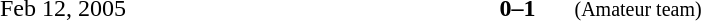<table width=100% cellspacing=1>
<tr>
<th width=120></th>
<th width=220></th>
<th width=70></th>
<th width=220></th>
<th></th>
</tr>
<tr>
<td align=right>Feb 12, 2005</td>
<td align=right><strong></strong></td>
<td align=center><strong>0–1</strong></td>
<td><strong></strong> <small>(Amateur team)</small></td>
</tr>
</table>
